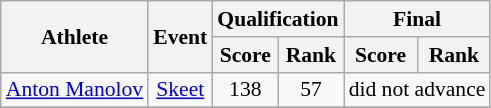<table class="wikitable" style="font-size:90%; text-align:center;">
<tr>
<th rowspan="2">Athlete</th>
<th rowspan="2">Event</th>
<th colspan="2">Qualification</th>
<th colspan="2">Final</th>
</tr>
<tr>
<th>Score</th>
<th>Rank</th>
<th>Score</th>
<th>Rank</th>
</tr>
<tr>
<td><a href='#'>Anton Manolov</a></td>
<td><a href='#'>Skeet</a></td>
<td align="center">138</td>
<td align="center">57</td>
<td colspan="2"  align="center">did not advance</td>
</tr>
<tr>
</tr>
</table>
